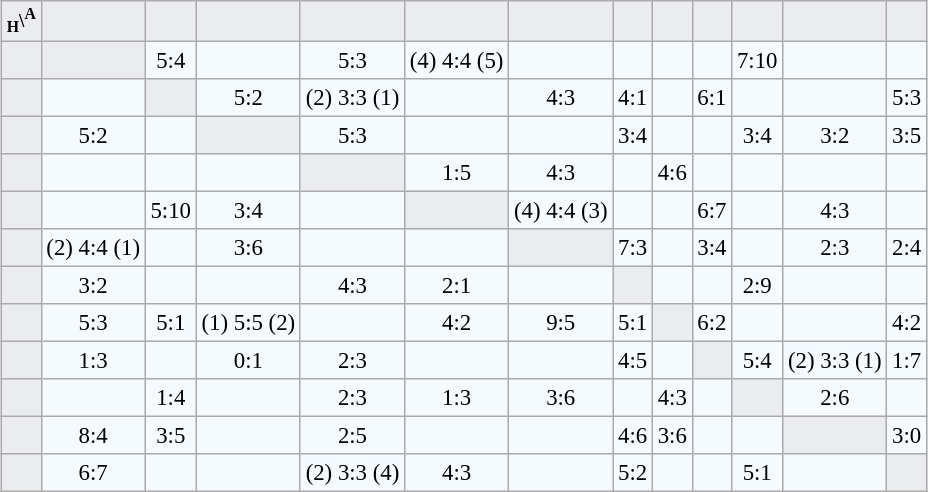<table border="1" cellpadding="3" cellspacing="0" style="background: #f5faff; border: 1px solid #aaa; border-collapse: collapse; font-size: 95%; margin: auto; text-align: center; width="66%">
<tr style="background: #eaecf0">
<td><strong><small><sub>H</sub>\<sup>A</sup></small></strong></td>
<td></td>
<td></td>
<td></td>
<td></td>
<td></td>
<td></td>
<td></td>
<td></td>
<td></td>
<td></td>
<td></td>
<td></td>
</tr>
<tr>
<td bgcolor="#eaecf0"></td>
<td bgcolor="#eaecf0"></td>
<td>5:4</td>
<td></td>
<td>5:3</td>
<td>(4) 4:4 (5)</td>
<td></td>
<td></td>
<td></td>
<td></td>
<td>7:10</td>
<td></td>
<td></td>
</tr>
<tr>
<td bgcolor="#eaecf0"></td>
<td></td>
<td bgcolor="#eaecf0"></td>
<td>5:2</td>
<td>(2) 3:3 (1)</td>
<td></td>
<td>4:3</td>
<td>4:1</td>
<td></td>
<td>6:1</td>
<td></td>
<td></td>
<td>5:3</td>
</tr>
<tr>
<td bgcolor="#eaecf0"></td>
<td>5:2</td>
<td></td>
<td bgcolor="#eaecf0"></td>
<td>5:3</td>
<td></td>
<td></td>
<td>3:4</td>
<td></td>
<td></td>
<td>3:4</td>
<td>3:2</td>
<td>3:5</td>
</tr>
<tr>
<td bgcolor="#eaecf0"></td>
<td></td>
<td></td>
<td></td>
<td bgcolor="#eaecf0"></td>
<td>1:5</td>
<td>4:3</td>
<td></td>
<td>4:6</td>
<td></td>
<td></td>
<td></td>
<td></td>
</tr>
<tr>
<td bgcolor="#eaecf0"></td>
<td></td>
<td>5:10</td>
<td>3:4</td>
<td></td>
<td bgcolor="#eaecf0"></td>
<td>(4) 4:4 (3)</td>
<td></td>
<td></td>
<td>6:7</td>
<td></td>
<td>4:3</td>
<td></td>
</tr>
<tr>
<td bgcolor="#eaecf0"></td>
<td>(2) 4:4 (1)</td>
<td></td>
<td>3:6</td>
<td></td>
<td></td>
<td bgcolor="#eaecf0"></td>
<td>7:3</td>
<td></td>
<td>3:4</td>
<td></td>
<td>2:3</td>
<td>2:4</td>
</tr>
<tr>
<td bgcolor="#eaecf0"></td>
<td>3:2</td>
<td></td>
<td></td>
<td>4:3</td>
<td>2:1</td>
<td></td>
<td bgcolor="#eaecf0"></td>
<td></td>
<td></td>
<td>2:9</td>
<td></td>
<td></td>
</tr>
<tr>
<td bgcolor="#eaecf0"></td>
<td>5:3</td>
<td>5:1</td>
<td>(1) 5:5 (2)</td>
<td></td>
<td>4:2</td>
<td>9:5</td>
<td>5:1</td>
<td bgcolor="#eaecf0"></td>
<td>6:2</td>
<td></td>
<td></td>
<td>4:2</td>
</tr>
<tr>
<td bgcolor="#eaecf0"></td>
<td>1:3</td>
<td></td>
<td>0:1</td>
<td>2:3</td>
<td></td>
<td></td>
<td>4:5</td>
<td></td>
<td bgcolor="#eaecf0"></td>
<td>5:4</td>
<td>(2) 3:3 (1)</td>
<td>1:7</td>
</tr>
<tr>
<td bgcolor="#eaecf0"></td>
<td></td>
<td>1:4</td>
<td></td>
<td>2:3</td>
<td>1:3</td>
<td>3:6</td>
<td></td>
<td>4:3</td>
<td></td>
<td bgcolor="#eaecf0"></td>
<td>2:6</td>
<td></td>
</tr>
<tr>
<td bgcolor="#eaecf0"></td>
<td>8:4</td>
<td>3:5</td>
<td></td>
<td>2:5</td>
<td></td>
<td></td>
<td>4:6</td>
<td>3:6</td>
<td></td>
<td></td>
<td bgcolor="#eaecf0"></td>
<td>3:0</td>
</tr>
<tr>
<td bgcolor="#eaecf0"></td>
<td>6:7</td>
<td></td>
<td></td>
<td>(2) 3:3 (4)</td>
<td>4:3</td>
<td></td>
<td>5:2</td>
<td></td>
<td></td>
<td>5:1</td>
<td></td>
<td bgcolor="#eaecf0"></td>
</tr>
</table>
